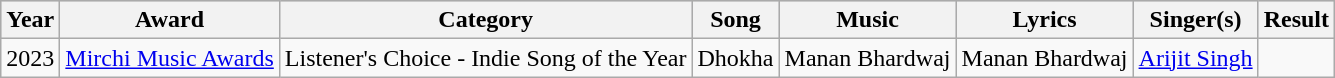<table class="wikitable sortable">
<tr style="background:#cccccf; text-align: center;">
<th>Year</th>
<th>Award</th>
<th>Category</th>
<th>Song</th>
<th>Music</th>
<th>Lyrics</th>
<th>Singer(s)</th>
<th>Result</th>
</tr>
<tr>
<td>2023</td>
<td><a href='#'>Mirchi Music Awards</a></td>
<td>Listener's Choice - Indie Song of the Year</td>
<td>Dhokha</td>
<td>Manan Bhardwaj</td>
<td>Manan Bhardwaj</td>
<td><a href='#'>Arijit Singh</a></td>
<td></td>
</tr>
</table>
